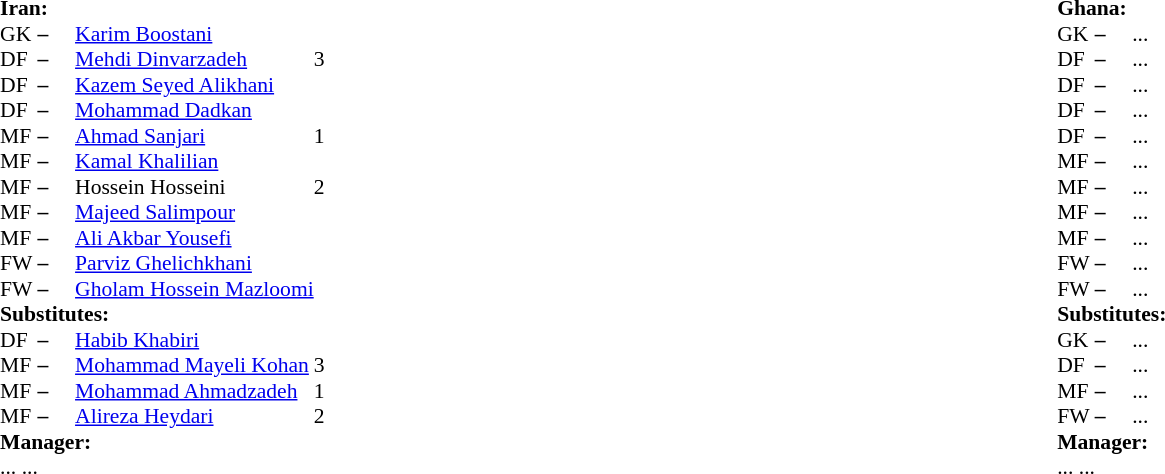<table width="100%">
<tr>
<td valign="top" width="50%"><br><table style="font-size: 90%" cellspacing="0" cellpadding="0" align=center>
<tr>
<td colspan="4"><strong>Iran:</strong></td>
</tr>
<tr>
<th width=25></th>
<th width=25></th>
</tr>
<tr>
<td>GK</td>
<td><strong>–</strong></td>
<td><a href='#'>Karim Boostani</a></td>
</tr>
<tr>
<td>DF</td>
<td><strong>–</strong></td>
<td><a href='#'>Mehdi Dinvarzadeh</a></td>
<td></td>
<td>3</td>
</tr>
<tr>
<td>DF</td>
<td><strong>–</strong></td>
<td><a href='#'>Kazem Seyed Alikhani</a></td>
</tr>
<tr>
<td>DF</td>
<td><strong>–</strong></td>
<td><a href='#'>Mohammad Dadkan</a></td>
</tr>
<tr>
<td>MF</td>
<td><strong>–</strong></td>
<td><a href='#'>Ahmad Sanjari</a></td>
<td></td>
<td>1</td>
</tr>
<tr>
<td>MF</td>
<td><strong>–</strong></td>
<td><a href='#'>Kamal Khalilian</a></td>
</tr>
<tr>
<td>MF</td>
<td><strong>–</strong></td>
<td>Hossein Hosseini</td>
<td></td>
<td>2</td>
</tr>
<tr>
<td>MF</td>
<td><strong>–</strong></td>
<td><a href='#'>Majeed Salimpour</a></td>
</tr>
<tr>
<td>MF</td>
<td><strong>–</strong></td>
<td><a href='#'>Ali Akbar Yousefi</a></td>
</tr>
<tr>
<td>FW</td>
<td><strong>–</strong></td>
<td><a href='#'>Parviz Ghelichkhani</a></td>
</tr>
<tr>
<td>FW</td>
<td><strong>–</strong></td>
<td><a href='#'>Gholam Hossein Mazloomi</a></td>
</tr>
<tr>
<td colspan=3><strong>Substitutes:</strong></td>
</tr>
<tr>
<td>DF</td>
<td><strong>–</strong></td>
<td><a href='#'>Habib Khabiri</a></td>
</tr>
<tr>
<td>MF</td>
<td><strong>–</strong></td>
<td><a href='#'>Mohammad Mayeli Kohan</a></td>
<td></td>
<td>3</td>
</tr>
<tr>
<td>MF</td>
<td><strong>–</strong></td>
<td><a href='#'>Mohammad Ahmadzadeh</a></td>
<td></td>
<td>1</td>
</tr>
<tr>
<td>MF</td>
<td><strong>–</strong></td>
<td><a href='#'>Alireza Heydari</a></td>
<td></td>
<td>2</td>
</tr>
<tr>
<td colspan=3><strong>Manager:</strong></td>
</tr>
<tr>
<td colspan=3> ... ...</td>
</tr>
</table>
</td>
<td valign="top"></td>
<td valign="top" width="50%"><br><table style="font-size: 90%" cellspacing="0" cellpadding="0" align="center">
<tr>
<td colspan="4"><strong>Ghana:</strong></td>
</tr>
<tr>
<th width=25></th>
<th width=25></th>
</tr>
<tr>
<td>GK</td>
<td><strong>–</strong></td>
<td>...</td>
</tr>
<tr>
<td>DF</td>
<td><strong>–</strong></td>
<td>...</td>
</tr>
<tr>
<td>DF</td>
<td><strong>–</strong></td>
<td>...</td>
</tr>
<tr>
<td>DF</td>
<td><strong>–</strong></td>
<td>...</td>
</tr>
<tr>
<td>DF</td>
<td><strong>–</strong></td>
<td>...</td>
</tr>
<tr>
<td>MF</td>
<td><strong>–</strong></td>
<td>...</td>
</tr>
<tr>
<td>MF</td>
<td><strong>–</strong></td>
<td>...</td>
</tr>
<tr>
<td>MF</td>
<td><strong>–</strong></td>
<td>...</td>
</tr>
<tr>
<td>MF</td>
<td><strong>–</strong></td>
<td>...</td>
</tr>
<tr>
<td>FW</td>
<td><strong>–</strong></td>
<td>...</td>
</tr>
<tr>
<td>FW</td>
<td><strong>–</strong></td>
<td>...</td>
</tr>
<tr>
<td colspan=3><strong>Substitutes:</strong></td>
</tr>
<tr>
<td>GK</td>
<td><strong>–</strong></td>
<td>...</td>
</tr>
<tr>
<td>DF</td>
<td><strong>–</strong></td>
<td>...</td>
</tr>
<tr>
<td>MF</td>
<td><strong>–</strong></td>
<td>...</td>
</tr>
<tr>
<td>FW</td>
<td><strong>–</strong></td>
<td>...</td>
</tr>
<tr>
<td colspan=3><strong>Manager:</strong></td>
</tr>
<tr>
<td colspan=3> ... ...</td>
</tr>
</table>
</td>
</tr>
</table>
